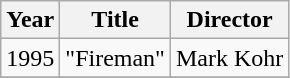<table class="wikitable">
<tr>
<th>Year</th>
<th>Title</th>
<th>Director</th>
</tr>
<tr>
<td>1995</td>
<td>"Fireman"</td>
<td>Mark Kohr</td>
</tr>
<tr>
</tr>
</table>
